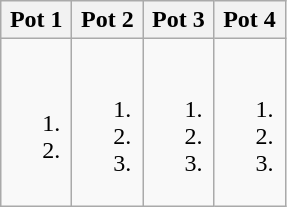<table class="wikitable">
<tr>
<th width=25%>Pot 1</th>
<th width=25%>Pot 2</th>
<th width=25%>Pot 3</th>
<th width=25%>Pot 4</th>
</tr>
<tr>
<td><br><ol><li></li><li></li></ol></td>
<td><br><ol><li><li> </li><li></li></ol></td>
<td><br><ol><li><li> </li><li></li></ol></td>
<td><br><ol><li><li> </li><li></li></ol></td>
</tr>
</table>
